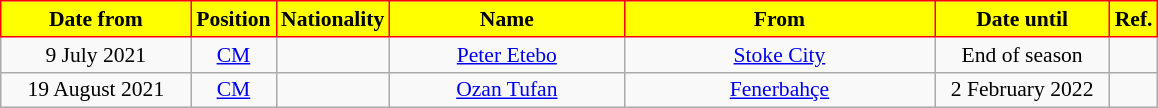<table class="wikitable"  style="text-align:center; font-size:90%; ">
<tr>
<th style="background:#FFFF00; color:black; border:1px solid red; width:120px;">Date from</th>
<th style="background:#FFFF00; color:black; border:1px solid red; width:50px;">Position</th>
<th style="background:#FFFF00; color:black; border:1px solid red; width:50px;">Nationality</th>
<th style="background:#FFFF00; color:black; border:1px solid red; width:150px;">Name</th>
<th style="background:#FFFF00; color:black; border:1px solid red; width:200px;">From</th>
<th style="background:#FFFF00; color:black; border:1px solid red; width:110px;">Date until</th>
<th style="background:#FFFF00; color:black; border:1px solid red; width:25px;">Ref.</th>
</tr>
<tr>
<td>9 July 2021</td>
<td><a href='#'>CM</a></td>
<td></td>
<td><a href='#'>Peter Etebo</a></td>
<td> <a href='#'>Stoke City</a></td>
<td>End of season</td>
<td></td>
</tr>
<tr>
<td>19 August 2021</td>
<td><a href='#'>CM</a></td>
<td></td>
<td><a href='#'>Ozan Tufan</a></td>
<td> <a href='#'>Fenerbahçe</a></td>
<td>2 February 2022</td>
<td></td>
</tr>
</table>
